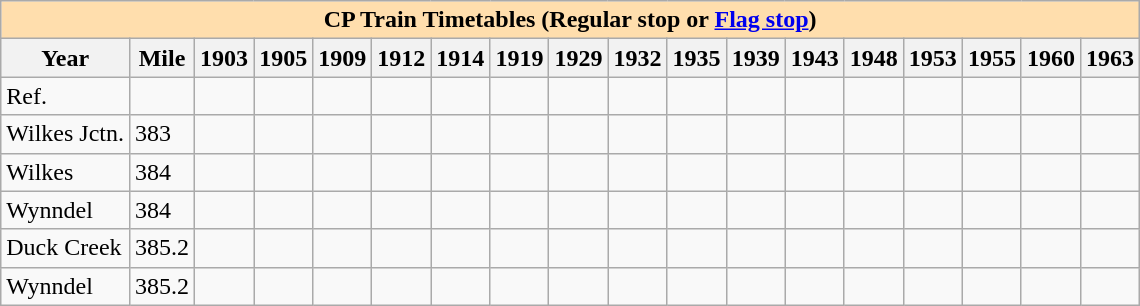<table class="wikitable">
<tr>
<th colspan="18" style="background:#ffdead;">CP Train Timetables (Regular stop or <a href='#'>Flag stop</a>)</th>
</tr>
<tr>
<th>Year</th>
<th>Mile</th>
<th>1903</th>
<th>1905</th>
<th>1909</th>
<th>1912</th>
<th>1914</th>
<th>1919</th>
<th>1929</th>
<th>1932</th>
<th>1935</th>
<th>1939</th>
<th>1943</th>
<th>1948</th>
<th>1953</th>
<th>1955</th>
<th>1960</th>
<th>1963</th>
</tr>
<tr>
<td>Ref.</td>
<td></td>
<td></td>
<td></td>
<td></td>
<td></td>
<td></td>
<td></td>
<td></td>
<td></td>
<td></td>
<td></td>
<td></td>
<td></td>
<td></td>
<td></td>
<td></td>
<td></td>
</tr>
<tr>
<td>Wilkes Jctn.</td>
<td>383</td>
<td></td>
<td></td>
<td></td>
<td></td>
<td></td>
<td></td>
<td></td>
<td></td>
<td></td>
<td></td>
<td></td>
<td></td>
<td></td>
<td></td>
<td></td>
<td></td>
</tr>
<tr>
<td>Wilkes</td>
<td>384</td>
<td></td>
<td></td>
<td></td>
<td></td>
<td></td>
<td></td>
<td></td>
<td></td>
<td></td>
<td></td>
<td></td>
<td></td>
<td></td>
<td></td>
<td></td>
<td></td>
</tr>
<tr>
<td>Wynndel</td>
<td>384</td>
<td></td>
<td></td>
<td></td>
<td></td>
<td></td>
<td></td>
<td></td>
<td></td>
<td></td>
<td></td>
<td></td>
<td></td>
<td></td>
<td></td>
<td></td>
<td></td>
</tr>
<tr>
<td>Duck Creek</td>
<td>385.2</td>
<td></td>
<td></td>
<td></td>
<td></td>
<td></td>
<td></td>
<td></td>
<td></td>
<td></td>
<td></td>
<td></td>
<td></td>
<td></td>
<td></td>
<td></td>
<td></td>
</tr>
<tr>
<td>Wynndel</td>
<td>385.2</td>
<td></td>
<td></td>
<td></td>
<td></td>
<td></td>
<td></td>
<td></td>
<td></td>
<td></td>
<td></td>
<td></td>
<td></td>
<td></td>
<td></td>
<td></td>
<td></td>
</tr>
</table>
